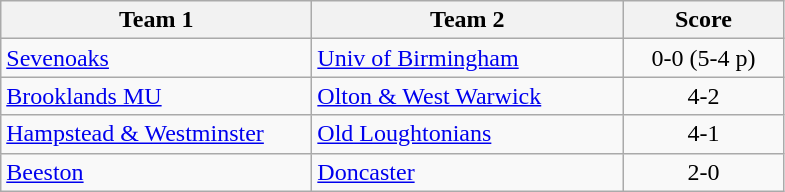<table class="wikitable" style="font-size: 100%">
<tr>
<th width=200>Team 1</th>
<th width=200>Team 2</th>
<th width=100>Score</th>
</tr>
<tr>
<td><a href='#'>Sevenoaks</a></td>
<td><a href='#'>Univ of Birmingham</a></td>
<td align=center>0-0 (5-4 p)</td>
</tr>
<tr>
<td><a href='#'>Brooklands MU</a></td>
<td><a href='#'>Olton & West Warwick</a></td>
<td align=center>4-2</td>
</tr>
<tr>
<td><a href='#'>Hampstead & Westminster</a></td>
<td><a href='#'>Old Loughtonians</a></td>
<td align=center>4-1</td>
</tr>
<tr>
<td><a href='#'>Beeston</a></td>
<td><a href='#'>Doncaster</a></td>
<td align=center>2-0</td>
</tr>
</table>
